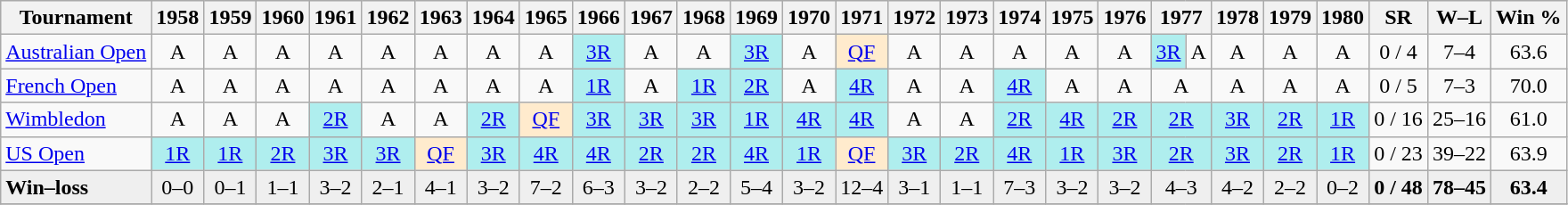<table class="wikitable nowrap" style=text-align:center>
<tr bgcolor="#efefef">
<th>Tournament</th>
<th>1958</th>
<th>1959</th>
<th>1960</th>
<th>1961</th>
<th>1962</th>
<th>1963</th>
<th>1964</th>
<th>1965</th>
<th>1966</th>
<th>1967</th>
<th>1968</th>
<th>1969</th>
<th>1970</th>
<th>1971</th>
<th>1972</th>
<th>1973</th>
<th>1974</th>
<th>1975</th>
<th>1976</th>
<th colspan=2>1977</th>
<th>1978</th>
<th>1979</th>
<th>1980</th>
<th>SR</th>
<th>W–L</th>
<th>Win %</th>
</tr>
<tr>
<td style="text-align:left;"><a href='#'>Australian Open</a></td>
<td>A</td>
<td>A</td>
<td>A</td>
<td>A</td>
<td>A</td>
<td>A</td>
<td>A</td>
<td>A</td>
<td bgcolor=afeeee><a href='#'>3R</a></td>
<td>A</td>
<td>A</td>
<td bgcolor=afeeee><a href='#'>3R</a></td>
<td>A</td>
<td bgcolor=ffebcd><a href='#'>QF</a></td>
<td>A</td>
<td>A</td>
<td>A</td>
<td>A</td>
<td>A</td>
<td bgcolor=afeeee><a href='#'>3R</a></td>
<td>A</td>
<td>A</td>
<td>A</td>
<td>A</td>
<td>0 / 4</td>
<td>7–4</td>
<td>63.6</td>
</tr>
<tr>
<td style="text-align:left;"><a href='#'>French Open</a></td>
<td>A</td>
<td>A</td>
<td>A</td>
<td>A</td>
<td>A</td>
<td>A</td>
<td>A</td>
<td>A</td>
<td bgcolor=afeeee><a href='#'>1R</a></td>
<td>A</td>
<td bgcolor=afeeee><a href='#'>1R</a></td>
<td bgcolor=afeeee><a href='#'>2R</a></td>
<td>A</td>
<td bgcolor=afeeee><a href='#'>4R</a></td>
<td>A</td>
<td>A</td>
<td bgcolor=afeeee><a href='#'>4R</a></td>
<td>A</td>
<td>A</td>
<td colspan=2>A</td>
<td>A</td>
<td>A</td>
<td>A</td>
<td>0 / 5</td>
<td>7–3</td>
<td>70.0</td>
</tr>
<tr>
<td style="text-align:left;"><a href='#'>Wimbledon</a></td>
<td>A</td>
<td>A</td>
<td>A</td>
<td bgcolor=afeeee><a href='#'>2R</a></td>
<td>A</td>
<td>A</td>
<td bgcolor=afeeee><a href='#'>2R</a></td>
<td bgcolor=ffebcd><a href='#'>QF</a></td>
<td bgcolor=afeeee><a href='#'>3R</a></td>
<td bgcolor=afeeee><a href='#'>3R</a></td>
<td bgcolor=afeeee><a href='#'>3R</a></td>
<td bgcolor=afeeee><a href='#'>1R</a></td>
<td bgcolor=afeeee><a href='#'>4R</a></td>
<td bgcolor=afeeee><a href='#'>4R</a></td>
<td>A</td>
<td>A</td>
<td bgcolor=afeeee><a href='#'>2R</a></td>
<td bgcolor=afeeee><a href='#'>4R</a></td>
<td bgcolor=afeeee><a href='#'>2R</a></td>
<td bgcolor=afeeee colspan=2><a href='#'>2R</a></td>
<td bgcolor=afeeee><a href='#'>3R</a></td>
<td bgcolor=afeeee><a href='#'>2R</a></td>
<td bgcolor=afeeee><a href='#'>1R</a></td>
<td>0 / 16</td>
<td>25–16</td>
<td>61.0</td>
</tr>
<tr>
<td style="text-align:left;"><a href='#'>US Open</a></td>
<td bgcolor=afeeee><a href='#'>1R</a></td>
<td bgcolor=afeeee><a href='#'>1R</a></td>
<td bgcolor=afeeee><a href='#'>2R</a></td>
<td bgcolor=afeeee><a href='#'>3R</a></td>
<td bgcolor=afeeee><a href='#'>3R</a></td>
<td bgcolor=ffebcd><a href='#'>QF</a></td>
<td bgcolor=afeeee><a href='#'>3R</a></td>
<td bgcolor=afeeee><a href='#'>4R</a></td>
<td bgcolor=afeeee><a href='#'>4R</a></td>
<td bgcolor=afeeee><a href='#'>2R</a></td>
<td bgcolor=afeeee><a href='#'>2R</a></td>
<td bgcolor=afeeee><a href='#'>4R</a></td>
<td bgcolor=afeeee><a href='#'>1R</a></td>
<td bgcolor=ffebcd><a href='#'>QF</a></td>
<td bgcolor=afeeee><a href='#'>3R</a></td>
<td bgcolor=afeeee><a href='#'>2R</a></td>
<td bgcolor=afeeee><a href='#'>4R</a></td>
<td bgcolor=afeeee><a href='#'>1R</a></td>
<td bgcolor=afeeee><a href='#'>3R</a></td>
<td bgcolor=afeeee colspan=2><a href='#'>2R</a></td>
<td bgcolor=afeeee><a href='#'>3R</a></td>
<td bgcolor=afeeee><a href='#'>2R</a></td>
<td bgcolor=afeeee><a href='#'>1R</a></td>
<td>0 / 23</td>
<td>39–22</td>
<td>63.9</td>
</tr>
<tr style="background:#efefef">
<td style="text-align:left;"><strong>Win–loss</strong></td>
<td>0–0</td>
<td>0–1</td>
<td>1–1</td>
<td>3–2</td>
<td>2–1</td>
<td>4–1</td>
<td>3–2</td>
<td>7–2</td>
<td>6–3</td>
<td>3–2</td>
<td>2–2</td>
<td>5–4</td>
<td>3–2</td>
<td>12–4</td>
<td>3–1</td>
<td>1–1</td>
<td>7–3</td>
<td>3–2</td>
<td>3–2</td>
<td colspan=2>4–3</td>
<td>4–2</td>
<td>2–2</td>
<td>0–2</td>
<td bgcolor=efefef><strong>0 / 48</strong></td>
<td bgcolor=efefef><strong>78–45</strong></td>
<td bgcolor=efefef><strong>63.4</strong></td>
</tr>
<tr>
</tr>
</table>
